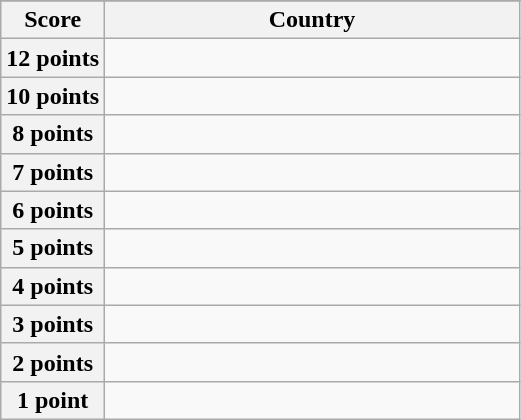<table class="wikitable">
<tr>
</tr>
<tr>
<th scope="col" width="20%">Score</th>
<th scope="col">Country</th>
</tr>
<tr>
<th scope="row">12 points</th>
<td></td>
</tr>
<tr>
<th scope="row">10 points</th>
<td></td>
</tr>
<tr>
<th scope="row">8 points</th>
<td></td>
</tr>
<tr>
<th scope="row">7 points</th>
<td></td>
</tr>
<tr>
<th scope="row">6 points</th>
<td></td>
</tr>
<tr>
<th scope="row">5 points</th>
<td></td>
</tr>
<tr>
<th scope="row">4 points</th>
<td></td>
</tr>
<tr>
<th scope="row">3 points</th>
<td></td>
</tr>
<tr>
<th scope="row">2 points</th>
<td></td>
</tr>
<tr>
<th scope="row">1 point</th>
<td></td>
</tr>
</table>
